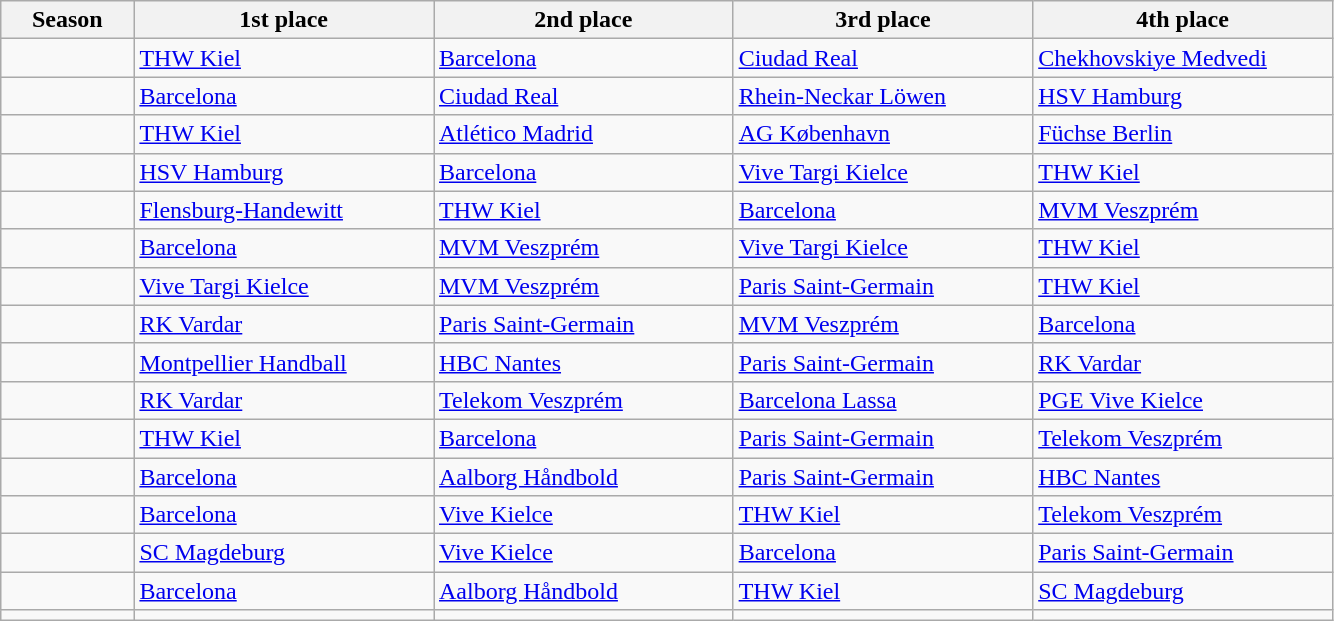<table class="wikitable">
<tr>
<th width=8%>Season</th>
<th width=18%>1st place</th>
<th width=18%>2nd place</th>
<th width=18%>3rd place</th>
<th width=18%>4th place</th>
</tr>
<tr>
<td></td>
<td> <a href='#'>THW Kiel</a></td>
<td> <a href='#'>Barcelona</a></td>
<td> <a href='#'>Ciudad Real</a></td>
<td> <a href='#'>Chekhovskiye Medvedi</a></td>
</tr>
<tr>
<td></td>
<td> <a href='#'>Barcelona</a></td>
<td> <a href='#'>Ciudad Real</a></td>
<td> <a href='#'>Rhein-Neckar Löwen</a></td>
<td> <a href='#'>HSV Hamburg</a></td>
</tr>
<tr>
<td></td>
<td> <a href='#'>THW Kiel</a></td>
<td> <a href='#'>Atlético Madrid</a></td>
<td> <a href='#'>AG København</a></td>
<td> <a href='#'>Füchse Berlin</a></td>
</tr>
<tr>
<td></td>
<td> <a href='#'>HSV Hamburg</a></td>
<td> <a href='#'>Barcelona</a></td>
<td> <a href='#'>Vive Targi Kielce</a></td>
<td> <a href='#'>THW Kiel</a></td>
</tr>
<tr>
<td></td>
<td> <a href='#'>Flensburg-Handewitt</a></td>
<td> <a href='#'>THW Kiel</a></td>
<td> <a href='#'>Barcelona</a></td>
<td> <a href='#'>MVM Veszprém</a></td>
</tr>
<tr>
<td></td>
<td> <a href='#'>Barcelona</a></td>
<td> <a href='#'>MVM Veszprém</a></td>
<td> <a href='#'>Vive Targi Kielce</a></td>
<td> <a href='#'>THW Kiel</a></td>
</tr>
<tr>
<td></td>
<td> <a href='#'>Vive Targi Kielce</a></td>
<td> <a href='#'>MVM Veszprém</a></td>
<td> <a href='#'>Paris Saint-Germain</a></td>
<td> <a href='#'>THW Kiel</a></td>
</tr>
<tr>
<td></td>
<td> <a href='#'>RK Vardar</a></td>
<td> <a href='#'>Paris Saint-Germain</a></td>
<td> <a href='#'>MVM Veszprém</a></td>
<td> <a href='#'>Barcelona</a></td>
</tr>
<tr>
<td></td>
<td> <a href='#'>Montpellier Handball</a></td>
<td> <a href='#'>HBC Nantes</a></td>
<td> <a href='#'>Paris Saint-Germain</a></td>
<td> <a href='#'>RK Vardar</a></td>
</tr>
<tr>
<td></td>
<td> <a href='#'>RK Vardar</a></td>
<td> <a href='#'>Telekom Veszprém</a></td>
<td> <a href='#'>Barcelona Lassa</a></td>
<td> <a href='#'>PGE Vive Kielce</a></td>
</tr>
<tr>
<td></td>
<td> <a href='#'>THW Kiel</a></td>
<td> <a href='#'>Barcelona</a></td>
<td> <a href='#'>Paris Saint-Germain</a></td>
<td> <a href='#'>Telekom Veszprém</a></td>
</tr>
<tr>
<td></td>
<td> <a href='#'>Barcelona</a></td>
<td> <a href='#'>Aalborg Håndbold</a></td>
<td> <a href='#'>Paris Saint-Germain</a></td>
<td> <a href='#'>HBC Nantes</a></td>
</tr>
<tr>
<td></td>
<td> <a href='#'>Barcelona</a></td>
<td> <a href='#'>Vive Kielce</a></td>
<td> <a href='#'>THW Kiel</a></td>
<td> <a href='#'>Telekom Veszprém</a></td>
</tr>
<tr>
<td></td>
<td> <a href='#'>SC Magdeburg</a></td>
<td> <a href='#'>Vive Kielce</a></td>
<td> <a href='#'>Barcelona</a></td>
<td> <a href='#'>Paris Saint-Germain</a></td>
</tr>
<tr>
<td></td>
<td> <a href='#'>Barcelona</a></td>
<td> <a href='#'>Aalborg Håndbold</a></td>
<td> <a href='#'>THW Kiel</a></td>
<td> <a href='#'>SC Magdeburg</a></td>
</tr>
<tr>
<td></td>
<td></td>
<td></td>
<td></td>
<td></td>
</tr>
</table>
